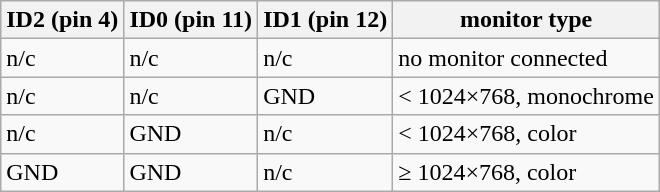<table class="wikitable">
<tr>
<th>ID2 (pin 4)</th>
<th>ID0 (pin 11)</th>
<th>ID1 (pin 12)</th>
<th>monitor type</th>
</tr>
<tr>
<td>n/c</td>
<td>n/c</td>
<td>n/c</td>
<td>no monitor connected</td>
</tr>
<tr>
<td>n/c</td>
<td>n/c</td>
<td>GND</td>
<td>< 1024×768, monochrome</td>
</tr>
<tr>
<td>n/c</td>
<td>GND</td>
<td>n/c</td>
<td>< 1024×768, color</td>
</tr>
<tr>
<td>GND</td>
<td>GND</td>
<td>n/c</td>
<td>≥ 1024×768, color</td>
</tr>
</table>
